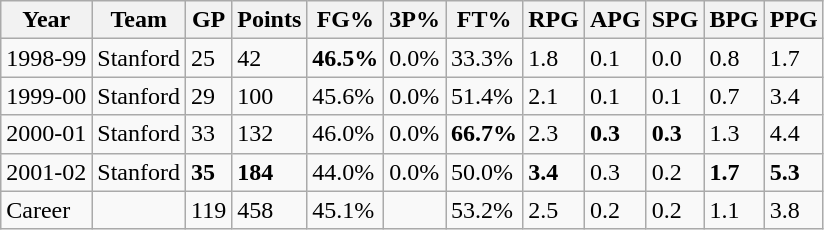<table class="wikitable">
<tr>
<th>Year</th>
<th>Team</th>
<th>GP</th>
<th>Points</th>
<th>FG%</th>
<th>3P%</th>
<th>FT%</th>
<th>RPG</th>
<th>APG</th>
<th>SPG</th>
<th>BPG</th>
<th>PPG</th>
</tr>
<tr>
<td>1998-99</td>
<td>Stanford</td>
<td>25</td>
<td>42</td>
<td><strong>46.5%</strong></td>
<td>0.0%</td>
<td>33.3%</td>
<td>1.8</td>
<td>0.1</td>
<td>0.0</td>
<td>0.8</td>
<td>1.7</td>
</tr>
<tr>
<td>1999-00</td>
<td>Stanford</td>
<td>29</td>
<td>100</td>
<td>45.6%</td>
<td>0.0%</td>
<td>51.4%</td>
<td>2.1</td>
<td>0.1</td>
<td>0.1</td>
<td>0.7</td>
<td>3.4</td>
</tr>
<tr>
<td>2000-01</td>
<td>Stanford</td>
<td>33</td>
<td>132</td>
<td>46.0%</td>
<td>0.0%</td>
<td><strong>66.7%</strong></td>
<td>2.3</td>
<td><strong>0.3</strong></td>
<td><strong>0.3</strong></td>
<td>1.3</td>
<td>4.4</td>
</tr>
<tr>
<td>2001-02</td>
<td>Stanford</td>
<td><strong>35</strong></td>
<td><strong>184</strong></td>
<td>44.0%</td>
<td>0.0%</td>
<td>50.0%</td>
<td><strong>3.4</strong></td>
<td>0.3</td>
<td>0.2</td>
<td><strong>1.7</strong></td>
<td><strong>5.3</strong></td>
</tr>
<tr>
<td>Career</td>
<td></td>
<td>119</td>
<td>458</td>
<td>45.1%</td>
<td></td>
<td>53.2%</td>
<td>2.5</td>
<td>0.2</td>
<td>0.2</td>
<td>1.1</td>
<td>3.8</td>
</tr>
</table>
